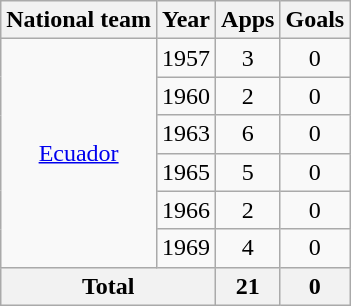<table class="wikitable" style="text-align:center">
<tr>
<th>National team</th>
<th>Year</th>
<th>Apps</th>
<th>Goals</th>
</tr>
<tr>
<td rowspan="6"><a href='#'>Ecuador</a></td>
<td>1957</td>
<td>3</td>
<td>0</td>
</tr>
<tr>
<td>1960</td>
<td>2</td>
<td>0</td>
</tr>
<tr>
<td>1963</td>
<td>6</td>
<td>0</td>
</tr>
<tr>
<td>1965</td>
<td>5</td>
<td>0</td>
</tr>
<tr>
<td>1966</td>
<td>2</td>
<td>0</td>
</tr>
<tr>
<td>1969</td>
<td>4</td>
<td>0</td>
</tr>
<tr>
<th colspan="2">Total</th>
<th>21</th>
<th>0</th>
</tr>
</table>
